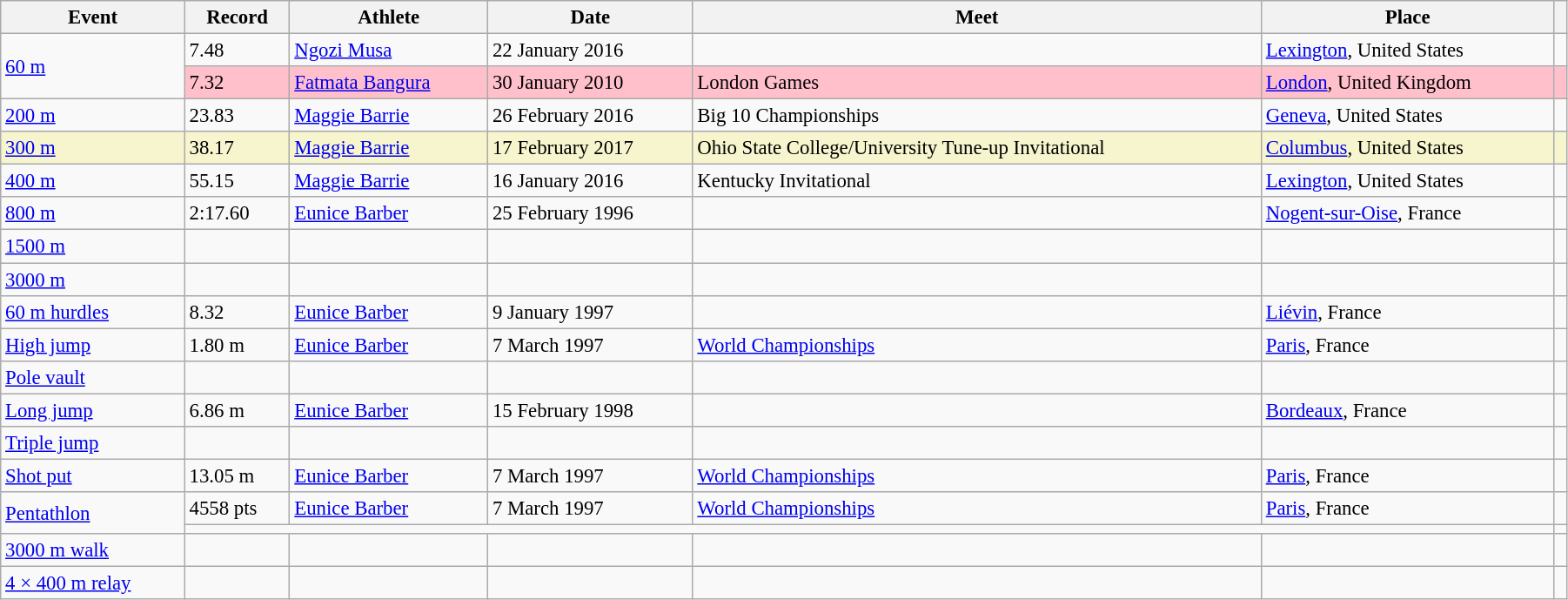<table class="wikitable" style="font-size:95%; width: 95%;">
<tr>
<th>Event</th>
<th>Record</th>
<th>Athlete</th>
<th>Date</th>
<th>Meet</th>
<th>Place</th>
<th></th>
</tr>
<tr>
<td rowspan=2><a href='#'>60 m</a></td>
<td>7.48</td>
<td><a href='#'>Ngozi Musa</a></td>
<td>22 January 2016</td>
<td></td>
<td><a href='#'>Lexington</a>, United States</td>
<td></td>
</tr>
<tr style="background:pink">
<td>7.32</td>
<td><a href='#'>Fatmata Bangura</a></td>
<td>30 January 2010</td>
<td>London Games</td>
<td><a href='#'>London</a>, United Kingdom</td>
<td></td>
</tr>
<tr>
<td><a href='#'>200 m</a></td>
<td>23.83</td>
<td><a href='#'>Maggie Barrie</a></td>
<td>26 February 2016</td>
<td>Big 10 Championships</td>
<td><a href='#'>Geneva</a>, United States</td>
<td></td>
</tr>
<tr style="background:#f6F5CE;">
<td><a href='#'>300 m</a></td>
<td>38.17</td>
<td><a href='#'>Maggie Barrie</a></td>
<td>17 February 2017</td>
<td>Ohio State College/University Tune-up Invitational</td>
<td><a href='#'>Columbus</a>, United States</td>
<td></td>
</tr>
<tr>
<td><a href='#'>400 m</a></td>
<td>55.15</td>
<td><a href='#'>Maggie Barrie</a></td>
<td>16 January 2016</td>
<td>Kentucky Invitational</td>
<td><a href='#'>Lexington</a>, United States</td>
<td></td>
</tr>
<tr>
<td><a href='#'>800 m</a></td>
<td>2:17.60</td>
<td><a href='#'>Eunice Barber</a></td>
<td>25 February 1996</td>
<td></td>
<td><a href='#'>Nogent-sur-Oise</a>, France</td>
<td></td>
</tr>
<tr>
<td><a href='#'>1500 m</a></td>
<td></td>
<td></td>
<td></td>
<td></td>
<td></td>
<td></td>
</tr>
<tr>
<td><a href='#'>3000 m</a></td>
<td></td>
<td></td>
<td></td>
<td></td>
<td></td>
<td></td>
</tr>
<tr>
<td><a href='#'>60 m hurdles</a></td>
<td>8.32</td>
<td><a href='#'>Eunice Barber</a></td>
<td>9 January 1997</td>
<td></td>
<td><a href='#'>Liévin</a>, France</td>
<td></td>
</tr>
<tr>
<td><a href='#'>High jump</a></td>
<td>1.80 m</td>
<td><a href='#'>Eunice Barber</a></td>
<td>7 March 1997</td>
<td><a href='#'>World Championships</a></td>
<td><a href='#'>Paris</a>, France</td>
<td></td>
</tr>
<tr>
<td><a href='#'>Pole vault</a></td>
<td></td>
<td></td>
<td></td>
<td></td>
<td></td>
<td></td>
</tr>
<tr>
<td><a href='#'>Long jump</a></td>
<td>6.86 m</td>
<td><a href='#'>Eunice Barber</a></td>
<td>15 February 1998</td>
<td></td>
<td><a href='#'>Bordeaux</a>, France</td>
<td></td>
</tr>
<tr>
<td><a href='#'>Triple jump</a></td>
<td></td>
<td></td>
<td></td>
<td></td>
<td></td>
<td></td>
</tr>
<tr>
<td><a href='#'>Shot put</a></td>
<td>13.05 m</td>
<td><a href='#'>Eunice Barber</a></td>
<td>7 March 1997</td>
<td><a href='#'>World Championships</a></td>
<td><a href='#'>Paris</a>, France</td>
<td></td>
</tr>
<tr>
<td rowspan=2><a href='#'>Pentathlon</a></td>
<td>4558 pts</td>
<td><a href='#'>Eunice Barber</a></td>
<td>7 March 1997</td>
<td><a href='#'>World Championships</a></td>
<td><a href='#'>Paris</a>, France</td>
<td></td>
</tr>
<tr>
<td colspan=5></td>
<td></td>
</tr>
<tr>
<td><a href='#'>3000 m walk</a></td>
<td></td>
<td></td>
<td></td>
<td></td>
<td></td>
<td></td>
</tr>
<tr>
<td><a href='#'>4 × 400 m relay</a></td>
<td></td>
<td></td>
<td></td>
<td></td>
<td></td>
<td></td>
</tr>
</table>
